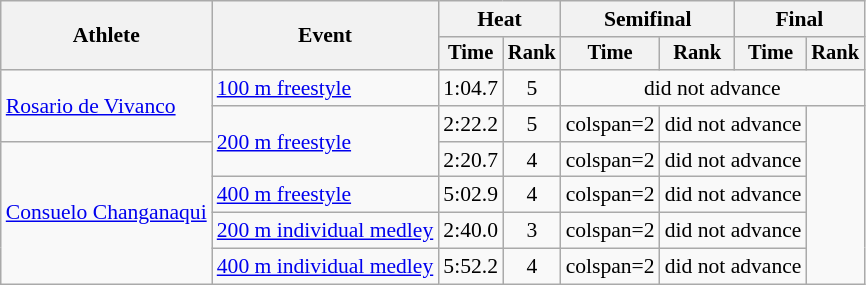<table class=wikitable style="font-size:90%">
<tr>
<th rowspan="2">Athlete</th>
<th rowspan="2">Event</th>
<th colspan="2">Heat</th>
<th colspan="2">Semifinal</th>
<th colspan="2">Final</th>
</tr>
<tr style="font-size:95%">
<th>Time</th>
<th>Rank</th>
<th>Time</th>
<th>Rank</th>
<th>Time</th>
<th>Rank</th>
</tr>
<tr>
<td rowspan=2><a href='#'>Rosario de Vivanco</a></td>
<td><a href='#'>100 m freestyle</a></td>
<td align="center">1:04.7</td>
<td align="center">5</td>
<td colspan=4 align="center">did not advance</td>
</tr>
<tr>
<td rowspan=2><a href='#'>200 m freestyle</a></td>
<td align="center">2:22.2</td>
<td align="center">5</td>
<td>colspan=2 </td>
<td colspan=2 align="center">did not advance</td>
</tr>
<tr>
<td rowspan=4><a href='#'>Consuelo Changanaqui</a></td>
<td align="center">2:20.7</td>
<td align="center">4</td>
<td>colspan=2 </td>
<td colspan=2 align="center">did not advance</td>
</tr>
<tr>
<td><a href='#'>400 m freestyle</a></td>
<td align="center">5:02.9</td>
<td align="center">4</td>
<td>colspan=2 </td>
<td colspan=2 align="center">did not advance</td>
</tr>
<tr>
<td><a href='#'>200 m individual medley</a></td>
<td align="center">2:40.0</td>
<td align="center">3</td>
<td>colspan=2 </td>
<td colspan=2 align="center">did not advance</td>
</tr>
<tr>
<td><a href='#'>400 m individual medley</a></td>
<td align="center">5:52.2</td>
<td align="center">4</td>
<td>colspan=2 </td>
<td colspan=2 align="center">did not advance</td>
</tr>
</table>
